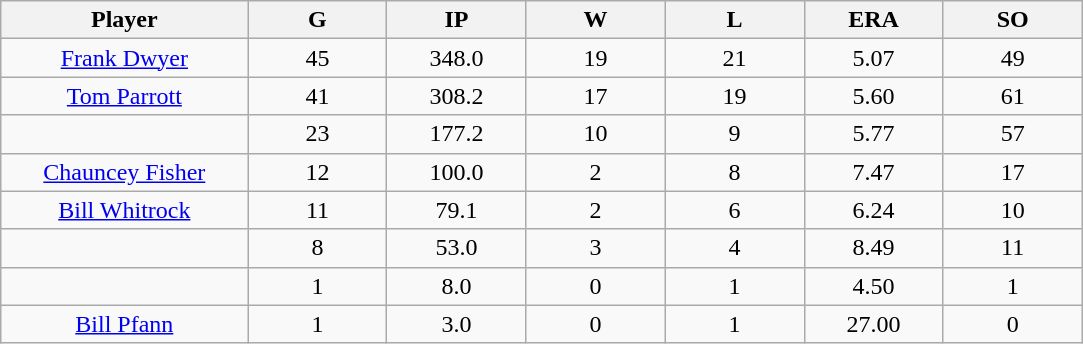<table class="wikitable sortable">
<tr>
<th bgcolor="#DDDDFF" width="16%">Player</th>
<th bgcolor="#DDDDFF" width="9%">G</th>
<th bgcolor="#DDDDFF" width="9%">IP</th>
<th bgcolor="#DDDDFF" width="9%">W</th>
<th bgcolor="#DDDDFF" width="9%">L</th>
<th bgcolor="#DDDDFF" width="9%">ERA</th>
<th bgcolor="#DDDDFF" width="9%">SO</th>
</tr>
<tr align="center">
<td><a href='#'>Frank Dwyer</a></td>
<td>45</td>
<td>348.0</td>
<td>19</td>
<td>21</td>
<td>5.07</td>
<td>49</td>
</tr>
<tr align=center>
<td><a href='#'>Tom Parrott</a></td>
<td>41</td>
<td>308.2</td>
<td>17</td>
<td>19</td>
<td>5.60</td>
<td>61</td>
</tr>
<tr align=center>
<td></td>
<td>23</td>
<td>177.2</td>
<td>10</td>
<td>9</td>
<td>5.77</td>
<td>57</td>
</tr>
<tr align="center">
<td><a href='#'>Chauncey Fisher</a></td>
<td>12</td>
<td>100.0</td>
<td>2</td>
<td>8</td>
<td>7.47</td>
<td>17</td>
</tr>
<tr align=center>
<td><a href='#'>Bill Whitrock</a></td>
<td>11</td>
<td>79.1</td>
<td>2</td>
<td>6</td>
<td>6.24</td>
<td>10</td>
</tr>
<tr align=center>
<td></td>
<td>8</td>
<td>53.0</td>
<td>3</td>
<td>4</td>
<td>8.49</td>
<td>11</td>
</tr>
<tr align="center">
<td></td>
<td>1</td>
<td>8.0</td>
<td>0</td>
<td>1</td>
<td>4.50</td>
<td>1</td>
</tr>
<tr align="center">
<td><a href='#'>Bill Pfann</a></td>
<td>1</td>
<td>3.0</td>
<td>0</td>
<td>1</td>
<td>27.00</td>
<td>0</td>
</tr>
</table>
